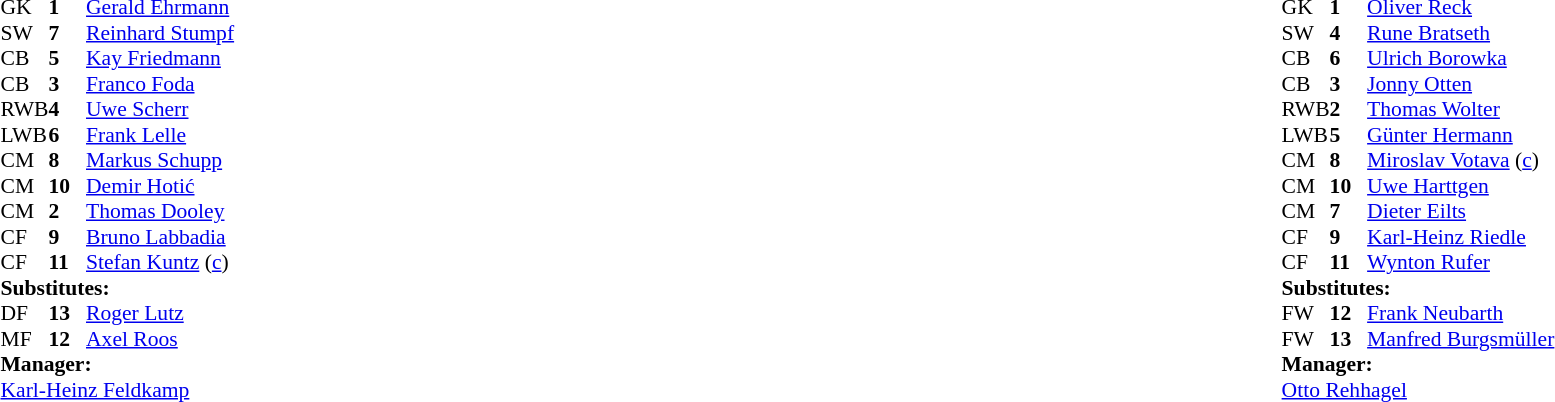<table width="100%">
<tr>
<td valign="top" width="40%"><br><table style="font-size:90%" cellspacing="0" cellpadding="0">
<tr>
<th width=25></th>
<th width=25></th>
</tr>
<tr>
<td>GK</td>
<td><strong>1</strong></td>
<td> <a href='#'>Gerald Ehrmann</a></td>
</tr>
<tr>
<td>SW</td>
<td><strong>7</strong></td>
<td> <a href='#'>Reinhard Stumpf</a></td>
</tr>
<tr>
<td>CB</td>
<td><strong>5</strong></td>
<td> <a href='#'>Kay Friedmann</a></td>
<td></td>
<td></td>
</tr>
<tr>
<td>CB</td>
<td><strong>3</strong></td>
<td> <a href='#'>Franco Foda</a></td>
<td></td>
</tr>
<tr>
<td>RWB</td>
<td><strong>4</strong></td>
<td> <a href='#'>Uwe Scherr</a></td>
</tr>
<tr>
<td>LWB</td>
<td><strong>6</strong></td>
<td> <a href='#'>Frank Lelle</a></td>
</tr>
<tr>
<td>CM</td>
<td><strong>8</strong></td>
<td> <a href='#'>Markus Schupp</a></td>
<td></td>
<td></td>
</tr>
<tr>
<td>CM</td>
<td><strong>10</strong></td>
<td> <a href='#'>Demir Hotić</a></td>
</tr>
<tr>
<td>CM</td>
<td><strong>2</strong></td>
<td> <a href='#'>Thomas Dooley</a></td>
</tr>
<tr>
<td>CF</td>
<td><strong>9</strong></td>
<td> <a href='#'>Bruno Labbadia</a></td>
<td></td>
</tr>
<tr>
<td>CF</td>
<td><strong>11</strong></td>
<td> <a href='#'>Stefan Kuntz</a> (<a href='#'>c</a>)</td>
</tr>
<tr>
<td colspan=3><strong>Substitutes:</strong></td>
</tr>
<tr>
<td>DF</td>
<td><strong>13</strong></td>
<td> <a href='#'>Roger Lutz</a></td>
<td></td>
<td></td>
</tr>
<tr>
<td>MF</td>
<td><strong>12</strong></td>
<td> <a href='#'>Axel Roos</a></td>
<td></td>
<td></td>
</tr>
<tr>
<td colspan=3><strong>Manager:</strong></td>
</tr>
<tr>
<td colspan=3> <a href='#'>Karl-Heinz Feldkamp</a></td>
</tr>
</table>
</td>
<td valign="top"></td>
<td valign="top" width="50%"><br><table style="font-size:90%; margin:auto" cellspacing="0" cellpadding="0">
<tr>
<th width=25></th>
<th width=25></th>
</tr>
<tr>
<td>GK</td>
<td><strong>1</strong></td>
<td> <a href='#'>Oliver Reck</a></td>
</tr>
<tr>
<td>SW</td>
<td><strong>4</strong></td>
<td> <a href='#'>Rune Bratseth</a></td>
</tr>
<tr>
<td>CB</td>
<td><strong>6</strong></td>
<td> <a href='#'>Ulrich Borowka</a></td>
<td></td>
<td></td>
</tr>
<tr>
<td>CB</td>
<td><strong>3</strong></td>
<td> <a href='#'>Jonny Otten</a></td>
</tr>
<tr>
<td>RWB</td>
<td><strong>2</strong></td>
<td> <a href='#'>Thomas Wolter</a></td>
<td></td>
<td></td>
</tr>
<tr>
<td>LWB</td>
<td><strong>5</strong></td>
<td> <a href='#'>Günter Hermann</a></td>
</tr>
<tr>
<td>CM</td>
<td><strong>8</strong></td>
<td> <a href='#'>Miroslav Votava</a> (<a href='#'>c</a>)</td>
</tr>
<tr>
<td>CM</td>
<td><strong>10</strong></td>
<td> <a href='#'>Uwe Harttgen</a></td>
</tr>
<tr>
<td>CM</td>
<td><strong>7</strong></td>
<td> <a href='#'>Dieter Eilts</a></td>
</tr>
<tr>
<td>CF</td>
<td><strong>9</strong></td>
<td> <a href='#'>Karl-Heinz Riedle</a></td>
</tr>
<tr>
<td>CF</td>
<td><strong>11</strong></td>
<td> <a href='#'>Wynton Rufer</a></td>
</tr>
<tr>
<td colspan=3><strong>Substitutes:</strong></td>
</tr>
<tr>
<td>FW</td>
<td><strong>12</strong></td>
<td> <a href='#'>Frank Neubarth</a></td>
<td></td>
<td></td>
</tr>
<tr>
<td>FW</td>
<td><strong>13</strong></td>
<td> <a href='#'>Manfred Burgsmüller</a></td>
<td></td>
<td></td>
</tr>
<tr>
<td colspan=3><strong>Manager:</strong></td>
</tr>
<tr>
<td colspan=3> <a href='#'>Otto Rehhagel</a></td>
</tr>
</table>
</td>
</tr>
</table>
